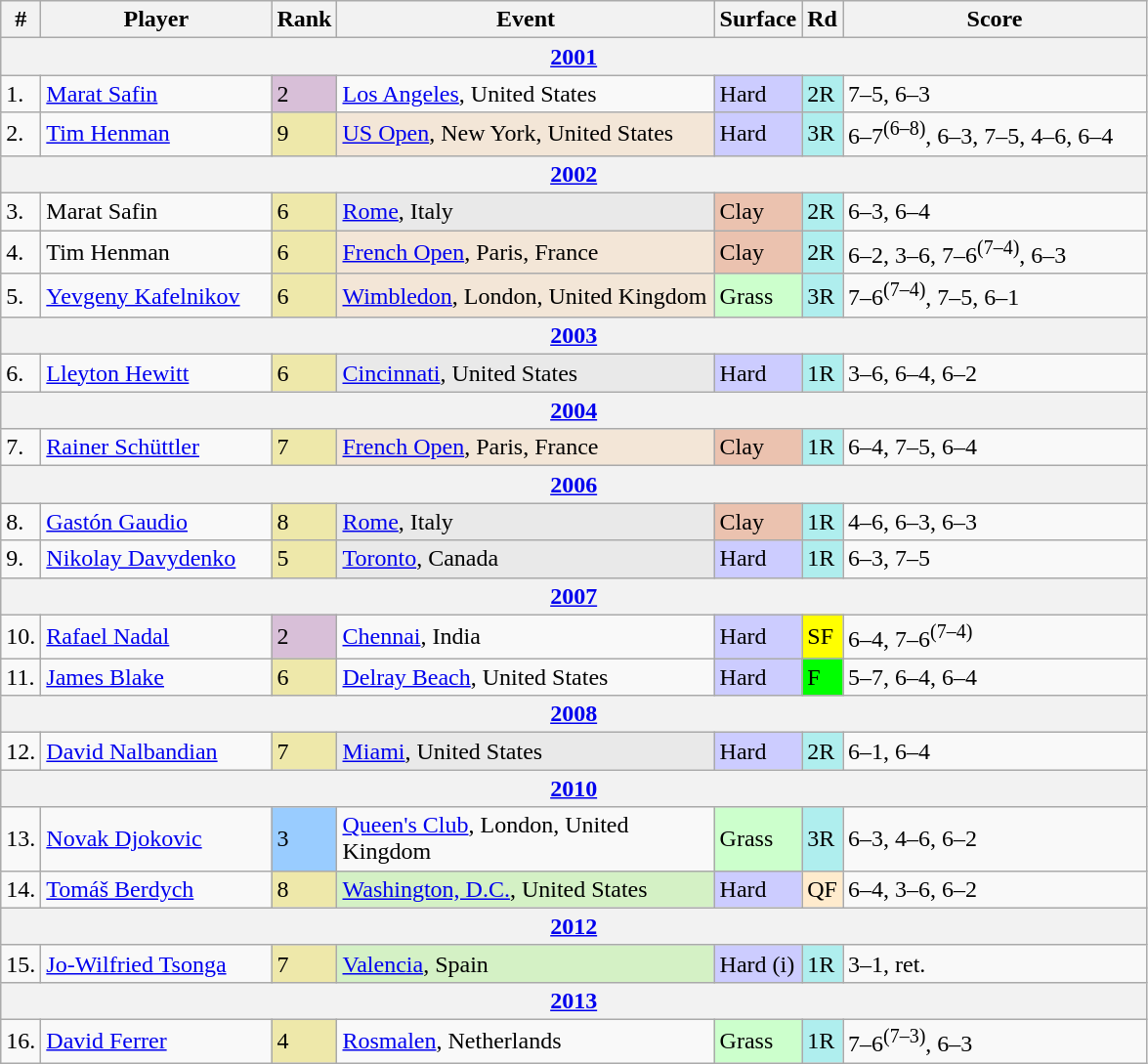<table class="wikitable sortable">
<tr>
<th>#</th>
<th width=150>Player</th>
<th>Rank</th>
<th width=250>Event</th>
<th>Surface</th>
<th>Rd</th>
<th width=200 class="unsortable">Score</th>
</tr>
<tr>
<th colspan=7><a href='#'>2001</a></th>
</tr>
<tr>
<td>1.</td>
<td> <a href='#'>Marat Safin</a></td>
<td bgcolor=thistle>2</td>
<td><a href='#'>Los Angeles</a>, United States</td>
<td bgcolor=CCCCFF>Hard</td>
<td bgcolor=afeeee>2R</td>
<td>7–5, 6–3</td>
</tr>
<tr>
<td>2.</td>
<td> <a href='#'>Tim Henman</a></td>
<td bgcolor=EEE8AA>9</td>
<td bgcolor=f3e6d7><a href='#'>US Open</a>, New York, United States</td>
<td bgcolor=CCCCFF>Hard</td>
<td bgcolor=afeeee>3R</td>
<td>6–7<sup>(6–8)</sup>, 6–3, 7–5, 4–6, 6–4</td>
</tr>
<tr>
<th colspan=7><a href='#'>2002</a></th>
</tr>
<tr>
<td>3.</td>
<td> Marat Safin</td>
<td bgcolor=EEE8AA>6</td>
<td bgcolor=e9e9e9><a href='#'>Rome</a>, Italy</td>
<td bgcolor=#ebc2af>Clay</td>
<td bgcolor=afeeee>2R</td>
<td>6–3, 6–4</td>
</tr>
<tr>
<td>4.</td>
<td> Tim Henman</td>
<td bgcolor=EEE8AA>6</td>
<td bgcolor=f3e6d7><a href='#'>French Open</a>, Paris, France</td>
<td bgcolor=#ebc2af>Clay</td>
<td bgcolor=afeeee>2R</td>
<td>6–2, 3–6, 7–6<sup>(7–4)</sup>, 6–3</td>
</tr>
<tr>
<td>5.</td>
<td> <a href='#'>Yevgeny Kafelnikov</a></td>
<td bgcolor=EEE8AA>6</td>
<td bgcolor=f3e6d7><a href='#'>Wimbledon</a>, London, United Kingdom</td>
<td bgcolor=#cfc>Grass</td>
<td bgcolor=afeeee>3R</td>
<td>7–6<sup>(7–4)</sup>, 7–5, 6–1</td>
</tr>
<tr>
<th colspan=7><a href='#'>2003</a></th>
</tr>
<tr>
<td>6.</td>
<td> <a href='#'>Lleyton Hewitt</a></td>
<td bgcolor=EEE8AA>6</td>
<td bgcolor=e9e9e9><a href='#'>Cincinnati</a>, United States</td>
<td bgcolor=CCCCFF>Hard</td>
<td bgcolor=afeeee>1R</td>
<td>3–6, 6–4, 6–2</td>
</tr>
<tr>
<th colspan=7><a href='#'>2004</a></th>
</tr>
<tr>
<td>7.</td>
<td> <a href='#'>Rainer Schüttler</a></td>
<td bgcolor=EEE8AA>7</td>
<td bgcolor=f3e6d7><a href='#'>French Open</a>, Paris, France</td>
<td bgcolor=#ebc2af>Clay</td>
<td bgcolor=afeeee>1R</td>
<td>6–4, 7–5, 6–4</td>
</tr>
<tr>
<th colspan=7><a href='#'>2006</a></th>
</tr>
<tr>
<td>8.</td>
<td> <a href='#'>Gastón Gaudio</a></td>
<td bgcolor=EEE8AA>8</td>
<td bgcolor=e9e9e9><a href='#'>Rome</a>, Italy</td>
<td bgcolor=#ebc2af>Clay</td>
<td bgcolor=afeeee>1R</td>
<td>4–6, 6–3, 6–3</td>
</tr>
<tr>
<td>9.</td>
<td> <a href='#'>Nikolay Davydenko</a></td>
<td bgcolor=EEE8AA>5</td>
<td bgcolor=e9e9e9><a href='#'>Toronto</a>, Canada</td>
<td bgcolor=CCCCFF>Hard</td>
<td bgcolor=afeeee>1R</td>
<td>6–3, 7–5</td>
</tr>
<tr>
<th colspan=7><a href='#'>2007</a></th>
</tr>
<tr>
<td>10.</td>
<td> <a href='#'>Rafael Nadal</a></td>
<td bgcolor=thistle>2</td>
<td><a href='#'>Chennai</a>, India</td>
<td bgcolor=CCCCFF>Hard</td>
<td bgcolor=yellow>SF</td>
<td>6–4, 7–6<sup>(7–4)</sup></td>
</tr>
<tr>
<td>11.</td>
<td> <a href='#'>James Blake</a></td>
<td bgcolor=EEE8AA>6</td>
<td><a href='#'>Delray Beach</a>, United States</td>
<td bgcolor=CCCCFF>Hard</td>
<td bgcolor=lime>F</td>
<td>5–7, 6–4, 6–4</td>
</tr>
<tr>
<th colspan=7><a href='#'>2008</a></th>
</tr>
<tr>
<td>12.</td>
<td> <a href='#'>David Nalbandian</a></td>
<td bgcolor=EEE8AA>7</td>
<td bgcolor=e9e9e9><a href='#'>Miami</a>, United States</td>
<td bgcolor=CCCCFF>Hard</td>
<td bgcolor=afeeee>2R</td>
<td>6–1, 6–4</td>
</tr>
<tr>
<th colspan=7><a href='#'>2010</a></th>
</tr>
<tr>
<td>13.</td>
<td> <a href='#'>Novak Djokovic</a></td>
<td bgcolor=99ccff>3</td>
<td><a href='#'>Queen's Club</a>, London, United Kingdom</td>
<td bgcolor=#cfc>Grass</td>
<td bgcolor=afeeee>3R</td>
<td>6–3, 4–6, 6–2</td>
</tr>
<tr>
<td>14.</td>
<td> <a href='#'>Tomáš Berdych</a></td>
<td bgcolor=EEE8AA>8</td>
<td bgcolor=d4f1c5><a href='#'>Washington, D.C.</a>, United States</td>
<td bgcolor=CCCCFF>Hard</td>
<td bgcolor=ffebcd>QF</td>
<td>6–4, 3–6, 6–2</td>
</tr>
<tr>
<th colspan=7><a href='#'>2012</a></th>
</tr>
<tr>
<td>15.</td>
<td> <a href='#'>Jo-Wilfried Tsonga</a></td>
<td bgcolor=EEE8AA>7</td>
<td bgcolor=d4f1c5><a href='#'>Valencia</a>, Spain</td>
<td bgcolor=CCCCFF>Hard (i)</td>
<td bgcolor=afeeee>1R</td>
<td>3–1, ret.</td>
</tr>
<tr>
<th colspan=7><a href='#'>2013</a></th>
</tr>
<tr>
<td>16.</td>
<td> <a href='#'>David Ferrer</a></td>
<td bgcolor=EEE8AA>4</td>
<td><a href='#'>Rosmalen</a>, Netherlands</td>
<td bgcolor=#cfc>Grass</td>
<td bgcolor=afeeee>1R</td>
<td>7–6<sup>(7–3)</sup>, 6–3</td>
</tr>
</table>
